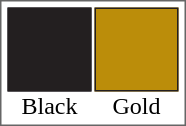<table style="float:right; border:1px solid #666; padding:2px;">
<tr>
<td style="background:#231F20; width:50px; height:50px; padding:2px; border:1px solid #231F20;"> </td>
<td style="background:#BB8D0A; width:50px; height:50px; padding:2px; border:1px solid #231F20;"> </td>
</tr>
<tr style="line-height:90%; text-align:center;">
<td>Black</td>
<td>Gold</td>
</tr>
</table>
